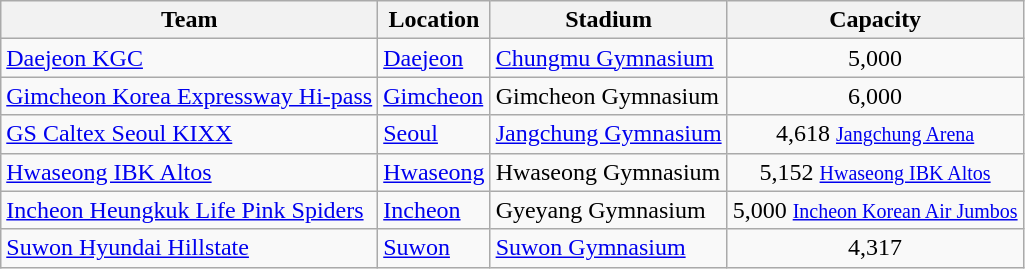<table class="wikitable sortable" style="text-align: left;">
<tr>
<th>Team</th>
<th>Location</th>
<th>Stadium</th>
<th>Capacity</th>
</tr>
<tr>
<td><a href='#'>Daejeon KGC</a></td>
<td><a href='#'>Daejeon</a></td>
<td><a href='#'>Chungmu Gymnasium</a></td>
<td align="center">5,000 <small> </small></td>
</tr>
<tr>
<td><a href='#'>Gimcheon Korea Expressway Hi-pass</a></td>
<td><a href='#'>Gimcheon</a></td>
<td>Gimcheon Gymnasium</td>
<td align="center">6,000 <small>  </small></td>
</tr>
<tr>
<td><a href='#'>GS Caltex Seoul KIXX</a></td>
<td><a href='#'>Seoul</a></td>
<td><a href='#'>Jangchung Gymnasium</a></td>
<td align="center">4,618 <small> <a href='#'>Jangchung Arena</a></small></td>
</tr>
<tr>
<td><a href='#'>Hwaseong IBK Altos</a></td>
<td><a href='#'>Hwaseong</a></td>
<td>Hwaseong Gymnasium</td>
<td align="center">5,152 <small> <a href='#'>Hwaseong IBK Altos</a></small></td>
</tr>
<tr>
<td><a href='#'>Incheon Heungkuk Life Pink Spiders</a></td>
<td><a href='#'>Incheon</a></td>
<td>Gyeyang Gymnasium</td>
<td align="center">5,000 <small> <a href='#'>Incheon Korean Air Jumbos</a> </small></td>
</tr>
<tr>
<td><a href='#'>Suwon Hyundai Hillstate</a></td>
<td><a href='#'>Suwon</a></td>
<td><a href='#'>Suwon Gymnasium</a></td>
<td align="center">4,317 <small> </small></td>
</tr>
</table>
